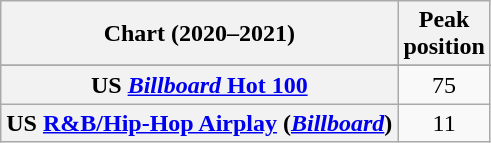<table class="wikitable sortable plainrowheaders" style="text-align:center">
<tr>
<th scope="col">Chart (2020–2021)</th>
<th scope="col">Peak<br>position</th>
</tr>
<tr>
</tr>
<tr>
<th scope="row">US <a href='#'><em>Billboard</em> Hot 100</a></th>
<td>75</td>
</tr>
<tr>
<th scope="row">US <a href='#'>R&B/Hip-Hop Airplay</a> (<em><a href='#'>Billboard</a></em>)</th>
<td>11</td>
</tr>
</table>
